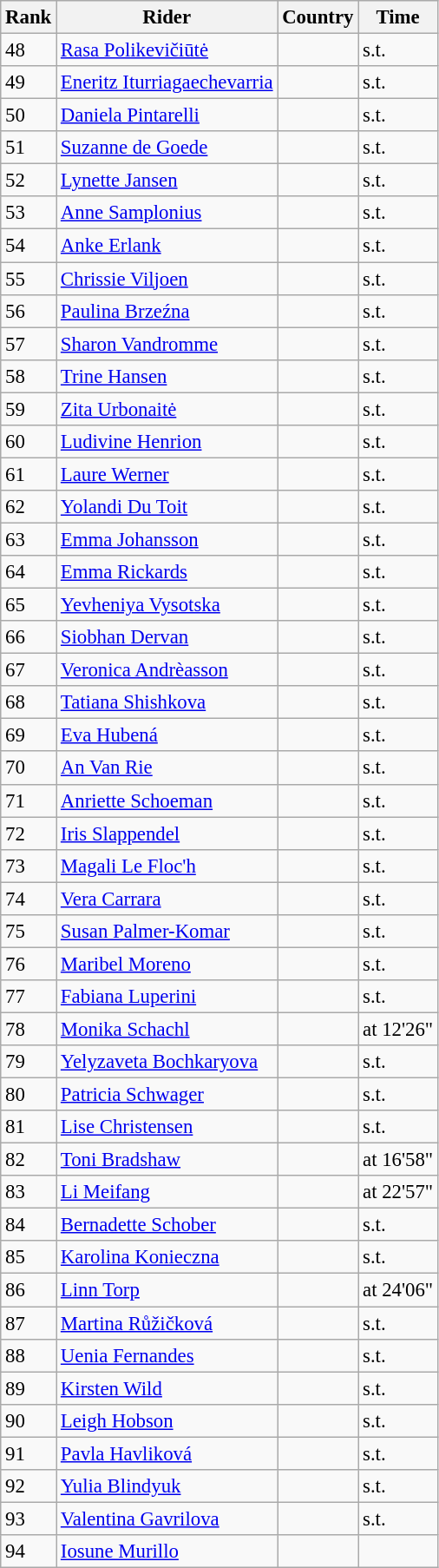<table class="wikitable" style="font-size:95%; text-align:left;">
<tr>
<th>Rank</th>
<th>Rider</th>
<th>Country</th>
<th>Time</th>
</tr>
<tr>
<td>48</td>
<td><a href='#'>Rasa Polikevičiūtė</a></td>
<td></td>
<td>s.t.</td>
</tr>
<tr>
<td>49</td>
<td><a href='#'>Eneritz Iturriagaechevarria</a></td>
<td></td>
<td>s.t.</td>
</tr>
<tr>
<td>50</td>
<td><a href='#'>Daniela Pintarelli</a></td>
<td></td>
<td>s.t.</td>
</tr>
<tr>
<td>51</td>
<td><a href='#'>Suzanne de Goede</a></td>
<td></td>
<td>s.t.</td>
</tr>
<tr>
<td>52</td>
<td><a href='#'>Lynette Jansen</a></td>
<td></td>
<td>s.t.</td>
</tr>
<tr>
<td>53</td>
<td><a href='#'>Anne Samplonius</a></td>
<td></td>
<td>s.t.</td>
</tr>
<tr>
<td>54</td>
<td><a href='#'>Anke Erlank</a></td>
<td></td>
<td>s.t.</td>
</tr>
<tr>
<td>55</td>
<td><a href='#'>Chrissie Viljoen</a></td>
<td></td>
<td>s.t.</td>
</tr>
<tr>
<td>56</td>
<td><a href='#'>Paulina Brzeźna</a></td>
<td></td>
<td>s.t.</td>
</tr>
<tr>
<td>57</td>
<td><a href='#'>Sharon Vandromme</a></td>
<td></td>
<td>s.t.</td>
</tr>
<tr>
<td>58</td>
<td><a href='#'>Trine Hansen</a></td>
<td></td>
<td>s.t.</td>
</tr>
<tr>
<td>59</td>
<td><a href='#'>Zita Urbonaitė</a></td>
<td></td>
<td>s.t.</td>
</tr>
<tr>
<td>60</td>
<td><a href='#'>Ludivine Henrion</a></td>
<td></td>
<td>s.t.</td>
</tr>
<tr>
<td>61</td>
<td><a href='#'>Laure Werner</a></td>
<td></td>
<td>s.t.</td>
</tr>
<tr>
<td>62</td>
<td><a href='#'>Yolandi Du Toit</a></td>
<td></td>
<td>s.t.</td>
</tr>
<tr>
<td>63</td>
<td><a href='#'>Emma Johansson</a></td>
<td></td>
<td>s.t.</td>
</tr>
<tr>
<td>64</td>
<td><a href='#'>Emma Rickards</a></td>
<td></td>
<td>s.t.</td>
</tr>
<tr>
<td>65</td>
<td><a href='#'>Yevheniya Vysotska</a></td>
<td></td>
<td>s.t.</td>
</tr>
<tr>
<td>66</td>
<td><a href='#'>Siobhan Dervan</a></td>
<td></td>
<td>s.t.</td>
</tr>
<tr>
<td>67</td>
<td><a href='#'>Veronica Andrèasson</a></td>
<td></td>
<td>s.t.</td>
</tr>
<tr>
<td>68</td>
<td><a href='#'>Tatiana Shishkova</a></td>
<td></td>
<td>s.t.</td>
</tr>
<tr>
<td>69</td>
<td><a href='#'>Eva Hubená</a></td>
<td></td>
<td>s.t.</td>
</tr>
<tr>
<td>70</td>
<td><a href='#'>An Van Rie</a></td>
<td></td>
<td>s.t.</td>
</tr>
<tr>
<td>71</td>
<td><a href='#'>Anriette Schoeman</a></td>
<td></td>
<td>s.t.</td>
</tr>
<tr>
<td>72</td>
<td><a href='#'>Iris Slappendel</a></td>
<td></td>
<td>s.t.</td>
</tr>
<tr>
<td>73</td>
<td><a href='#'>Magali Le Floc'h</a></td>
<td></td>
<td>s.t.</td>
</tr>
<tr>
<td>74</td>
<td><a href='#'>Vera Carrara</a></td>
<td></td>
<td>s.t.</td>
</tr>
<tr>
<td>75</td>
<td><a href='#'>Susan Palmer-Komar</a></td>
<td></td>
<td>s.t.</td>
</tr>
<tr>
<td>76</td>
<td><a href='#'>Maribel Moreno</a></td>
<td></td>
<td>s.t.</td>
</tr>
<tr>
<td>77</td>
<td><a href='#'>Fabiana Luperini</a></td>
<td></td>
<td>s.t.</td>
</tr>
<tr>
<td>78</td>
<td><a href='#'>Monika Schachl</a></td>
<td></td>
<td>at 12'26"</td>
</tr>
<tr>
<td>79</td>
<td><a href='#'>Yelyzaveta Bochkaryova</a></td>
<td></td>
<td>s.t.</td>
</tr>
<tr>
<td>80</td>
<td><a href='#'>Patricia Schwager</a></td>
<td></td>
<td>s.t.</td>
</tr>
<tr>
<td>81</td>
<td><a href='#'>Lise Christensen</a></td>
<td></td>
<td>s.t.</td>
</tr>
<tr>
<td>82</td>
<td><a href='#'>Toni Bradshaw</a></td>
<td></td>
<td>at 16'58"</td>
</tr>
<tr>
<td>83</td>
<td><a href='#'>Li Meifang</a></td>
<td></td>
<td>at 22'57"</td>
</tr>
<tr>
<td>84</td>
<td><a href='#'>Bernadette Schober</a></td>
<td></td>
<td>s.t.</td>
</tr>
<tr>
<td>85</td>
<td><a href='#'>Karolina Konieczna</a></td>
<td></td>
<td>s.t.</td>
</tr>
<tr>
<td>86</td>
<td><a href='#'>Linn Torp</a></td>
<td></td>
<td>at 24'06"</td>
</tr>
<tr>
<td>87</td>
<td><a href='#'>Martina Růžičková</a></td>
<td></td>
<td>s.t.</td>
</tr>
<tr>
<td>88</td>
<td><a href='#'>Uenia Fernandes</a></td>
<td></td>
<td>s.t.</td>
</tr>
<tr>
<td>89</td>
<td><a href='#'>Kirsten Wild</a></td>
<td></td>
<td>s.t.</td>
</tr>
<tr>
<td>90</td>
<td><a href='#'>Leigh Hobson</a></td>
<td></td>
<td>s.t.</td>
</tr>
<tr>
<td>91</td>
<td><a href='#'>Pavla Havliková</a></td>
<td></td>
<td>s.t.</td>
</tr>
<tr>
<td>92</td>
<td><a href='#'>Yulia Blindyuk</a></td>
<td></td>
<td>s.t.</td>
</tr>
<tr>
<td>93</td>
<td><a href='#'>Valentina Gavrilova</a></td>
<td></td>
<td>s.t.</td>
</tr>
<tr>
<td>94</td>
<td><a href='#'>Iosune Murillo</a></td>
<td></td>
</tr>
</table>
